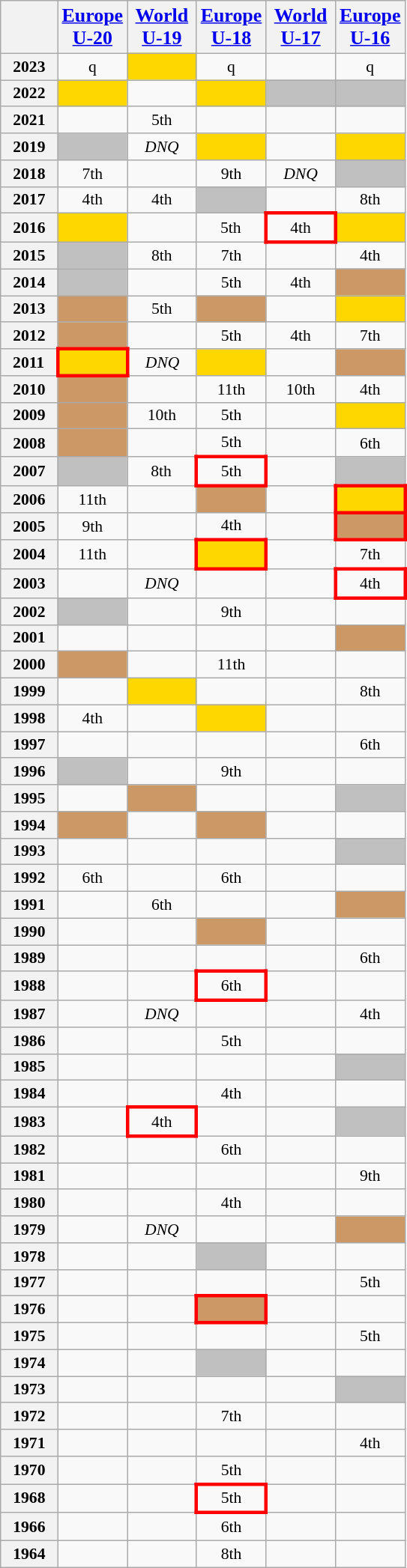<table class="wikitable" style="text-align:center; width=500pt; font-size: 90%">
<tr>
<th width="14%" bgcolor="#75AADB"></th>
<th width="17%"><big><a href='#'>Europe<br>U-20</a></big></th>
<th width="17%"><big><a href='#'>World<br>U-19</a></big></th>
<th width="17%"><big><a href='#'>Europe<br>U-18</a></big></th>
<th width="17%"><big><a href='#'>World<br>U-17</a></big></th>
<th width="17%"><big><a href='#'>Europe<br>U-16</a></big></th>
</tr>
<tr>
<th>2023</th>
<td>q</td>
<td bgcolor="gold"></td>
<td>q</td>
<td></td>
<td>q</td>
</tr>
<tr>
<th>2022</th>
<td bgcolor="gold"></td>
<td></td>
<td bgcolor="gold"></td>
<td bgcolor="silver"></td>
<td bgcolor="silver"></td>
</tr>
<tr>
<th>2021</th>
<td></td>
<td>5th</td>
<td></td>
<td></td>
<td></td>
</tr>
<tr>
<th>2019</th>
<td bgcolor="silver"></td>
<td><em>DNQ</em></td>
<td bgcolor="gold"></td>
<td></td>
<td bgcolor="gold"></td>
</tr>
<tr>
<th>2018</th>
<td>7th</td>
<td></td>
<td>9th</td>
<td><em>DNQ</em></td>
<td bgcolor="silver"></td>
</tr>
<tr>
<th>2017</th>
<td>4th</td>
<td>4th</td>
<td bgcolor="silver"></td>
<td></td>
<td>8th</td>
</tr>
<tr>
<th>2016</th>
<td bgcolor="gold"></td>
<td></td>
<td>5th</td>
<td style="border: 3px solid red">4th</td>
<td bgcolor="gold"></td>
</tr>
<tr>
<th>2015</th>
<td bgcolor="silver"></td>
<td>8th</td>
<td>7th</td>
<td></td>
<td>4th</td>
</tr>
<tr>
<th>2014</th>
<td bgcolor="silver"></td>
<td></td>
<td>5th</td>
<td>4th</td>
<td bgcolor="cc9966"></td>
</tr>
<tr>
<th>2013</th>
<td bgcolor="cc9966"></td>
<td>5th</td>
<td bgcolor="cc9966"></td>
<td></td>
<td bgcolor="gold"></td>
</tr>
<tr>
<th>2012</th>
<td bgcolor="cc9966"></td>
<td></td>
<td>5th</td>
<td>4th</td>
<td>7th</td>
</tr>
<tr>
<th>2011</th>
<td style="border: 3px solid red" bgcolor="gold"></td>
<td><em>DNQ</em></td>
<td bgcolor="gold"></td>
<td></td>
<td bgcolor="cc9966"></td>
</tr>
<tr>
<th>2010</th>
<td bgcolor="cc9966"></td>
<td></td>
<td>11th</td>
<td>10th</td>
<td>4th</td>
</tr>
<tr>
<th>2009</th>
<td bgcolor="cc9966"></td>
<td>10th</td>
<td>5th</td>
<td></td>
<td bgcolor="gold"></td>
</tr>
<tr>
<th>2008</th>
<td bgcolor="cc9966"></td>
<td></td>
<td>5th</td>
<td></td>
<td>6th</td>
</tr>
<tr>
<th>2007</th>
<td bgcolor="silver"></td>
<td>8th</td>
<td style="border: 3px solid red">5th</td>
<td></td>
<td bgcolor="silver"></td>
</tr>
<tr>
<th>2006</th>
<td>11th</td>
<td></td>
<td bgcolor="cc9966"></td>
<td></td>
<td style="border: 3px solid red" bgcolor="gold"></td>
</tr>
<tr>
<th>2005</th>
<td>9th</td>
<td></td>
<td>4th</td>
<td></td>
<td style="border: 3px solid red" bgcolor="cc9966"></td>
</tr>
<tr>
<th>2004</th>
<td>11th</td>
<td></td>
<td style="border: 3px solid red" bgcolor="gold"></td>
<td></td>
<td>7th</td>
</tr>
<tr>
<th>2003</th>
<td></td>
<td><em>DNQ</em></td>
<td></td>
<td></td>
<td style="border: 3px solid red">4th</td>
</tr>
<tr>
<th>2002</th>
<td bgcolor="silver"></td>
<td></td>
<td>9th</td>
<td></td>
<td></td>
</tr>
<tr>
<th>2001</th>
<td></td>
<td></td>
<td></td>
<td></td>
<td bgcolor="cc9966"></td>
</tr>
<tr>
<th>2000</th>
<td bgcolor="cc9966"></td>
<td></td>
<td>11th</td>
<td></td>
<td></td>
</tr>
<tr>
<th>1999</th>
<td></td>
<td bgcolor="gold"></td>
<td></td>
<td></td>
<td>8th</td>
</tr>
<tr>
<th>1998</th>
<td>4th</td>
<td></td>
<td bgcolor="gold"></td>
<td></td>
<td></td>
</tr>
<tr>
<th>1997</th>
<td></td>
<td></td>
<td></td>
<td></td>
<td>6th</td>
</tr>
<tr>
<th>1996</th>
<td bgcolor="silver"></td>
<td></td>
<td>9th</td>
<td></td>
<td></td>
</tr>
<tr>
<th>1995</th>
<td></td>
<td bgcolor="cc9966"></td>
<td></td>
<td></td>
<td bgcolor="silver"></td>
</tr>
<tr>
<th>1994</th>
<td bgcolor="cc9966"></td>
<td></td>
<td bgcolor="cc9966"></td>
<td></td>
<td></td>
</tr>
<tr>
<th>1993</th>
<td></td>
<td></td>
<td></td>
<td></td>
<td bgcolor="silver"></td>
</tr>
<tr>
<th>1992</th>
<td>6th</td>
<td></td>
<td>6th</td>
<td></td>
<td></td>
</tr>
<tr>
<th>1991</th>
<td></td>
<td>6th</td>
<td></td>
<td></td>
<td bgcolor="cc9966"></td>
</tr>
<tr>
<th>1990</th>
<td></td>
<td></td>
<td bgcolor="cc9966"></td>
<td></td>
<td></td>
</tr>
<tr>
<th>1989</th>
<td></td>
<td></td>
<td></td>
<td></td>
<td>6th</td>
</tr>
<tr>
<th>1988</th>
<td></td>
<td></td>
<td style="border: 3px solid red">6th</td>
<td></td>
<td></td>
</tr>
<tr>
<th>1987</th>
<td></td>
<td><em>DNQ</em></td>
<td></td>
<td></td>
<td>4th</td>
</tr>
<tr>
<th>1986</th>
<td></td>
<td></td>
<td>5th</td>
<td></td>
<td></td>
</tr>
<tr>
<th>1985</th>
<td></td>
<td></td>
<td></td>
<td></td>
<td bgcolor="silver"></td>
</tr>
<tr>
<th>1984</th>
<td></td>
<td></td>
<td>4th</td>
<td></td>
<td></td>
</tr>
<tr>
<th>1983</th>
<td></td>
<td style="border: 3px solid red">4th</td>
<td></td>
<td></td>
<td bgcolor="silver"></td>
</tr>
<tr>
<th>1982</th>
<td></td>
<td></td>
<td>6th</td>
<td></td>
<td></td>
</tr>
<tr>
<th>1981</th>
<td></td>
<td></td>
<td></td>
<td></td>
<td>9th</td>
</tr>
<tr>
<th>1980</th>
<td></td>
<td></td>
<td>4th</td>
<td></td>
<td></td>
</tr>
<tr>
<th>1979</th>
<td></td>
<td><em>DNQ</em></td>
<td></td>
<td></td>
<td bgcolor="cc9966"></td>
</tr>
<tr>
<th>1978</th>
<td></td>
<td></td>
<td bgcolor="silver"></td>
<td></td>
<td></td>
</tr>
<tr>
<th>1977</th>
<td></td>
<td></td>
<td></td>
<td></td>
<td>5th</td>
</tr>
<tr>
<th>1976</th>
<td></td>
<td></td>
<td style="border: 3px solid red" bgcolor="cc9966"></td>
<td></td>
<td></td>
</tr>
<tr>
<th>1975</th>
<td></td>
<td></td>
<td></td>
<td></td>
<td>5th</td>
</tr>
<tr>
<th>1974</th>
<td></td>
<td></td>
<td bgcolor="silver"></td>
<td></td>
<td></td>
</tr>
<tr>
<th>1973</th>
<td></td>
<td></td>
<td></td>
<td></td>
<td bgcolor="silver"></td>
</tr>
<tr>
<th>1972</th>
<td></td>
<td></td>
<td>7th</td>
<td></td>
<td></td>
</tr>
<tr>
<th>1971</th>
<td></td>
<td></td>
<td></td>
<td></td>
<td>4th</td>
</tr>
<tr>
<th>1970</th>
<td></td>
<td></td>
<td>5th</td>
<td></td>
<td></td>
</tr>
<tr>
<th>1968</th>
<td></td>
<td></td>
<td style="border: 3px solid red">5th</td>
<td></td>
<td></td>
</tr>
<tr>
<th>1966</th>
<td></td>
<td></td>
<td>6th</td>
<td></td>
<td></td>
</tr>
<tr>
<th>1964</th>
<td></td>
<td></td>
<td>8th</td>
<td></td>
<td></td>
</tr>
</table>
